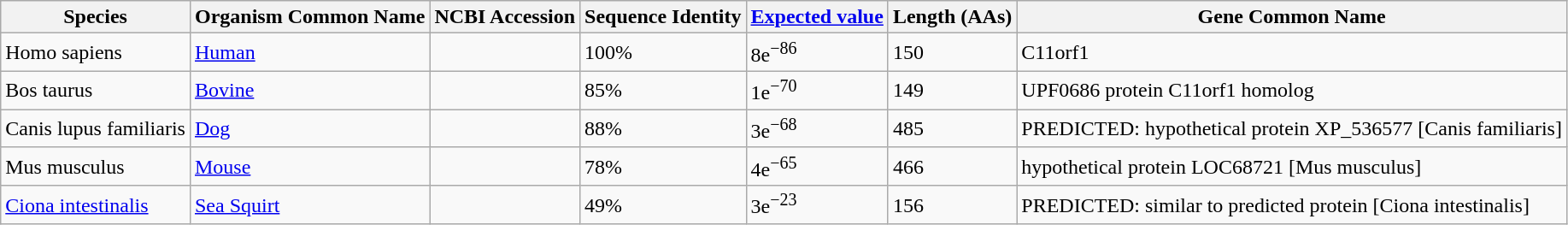<table class="wikitable">
<tr>
<th>Species</th>
<th>Organism Common Name</th>
<th>NCBI Accession</th>
<th>Sequence Identity</th>
<th><a href='#'>Expected value</a></th>
<th>Length (AAs)</th>
<th>Gene Common Name</th>
</tr>
<tr>
<td>Homo sapiens</td>
<td><a href='#'>Human</a></td>
<td></td>
<td>100%</td>
<td>8e<sup>−86</sup></td>
<td>150</td>
<td>C11orf1</td>
</tr>
<tr>
<td>Bos taurus</td>
<td><a href='#'>Bovine</a></td>
<td></td>
<td>85%</td>
<td>1e<sup>−70</sup></td>
<td>149</td>
<td>UPF0686 protein C11orf1 homolog</td>
</tr>
<tr>
<td>Canis lupus familiaris</td>
<td><a href='#'>Dog</a></td>
<td></td>
<td>88%</td>
<td>3e<sup>−68</sup></td>
<td>485</td>
<td>PREDICTED: hypothetical protein XP_536577 [Canis familiaris]</td>
</tr>
<tr>
<td>Mus musculus</td>
<td><a href='#'>Mouse</a></td>
<td></td>
<td>78%</td>
<td>4e<sup>−65</sup></td>
<td>466</td>
<td>hypothetical protein LOC68721 [Mus musculus]</td>
</tr>
<tr>
<td><a href='#'>Ciona intestinalis</a></td>
<td><a href='#'>Sea Squirt</a></td>
<td></td>
<td>49%</td>
<td>3e<sup>−23</sup></td>
<td>156</td>
<td>PREDICTED: similar to predicted protein [Ciona intestinalis]</td>
</tr>
</table>
